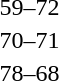<table style="text-align:center">
<tr>
<th width=200></th>
<th width=100></th>
<th width=200></th>
</tr>
<tr>
<td align=right></td>
<td align=center>59–72</td>
<td align=left><strong></strong></td>
</tr>
<tr>
<td align=right></td>
<td align=center>70–71</td>
<td align=left><strong></strong></td>
</tr>
<tr>
<td align=right><strong></strong></td>
<td align=center>78–68</td>
<td align=left></td>
</tr>
</table>
